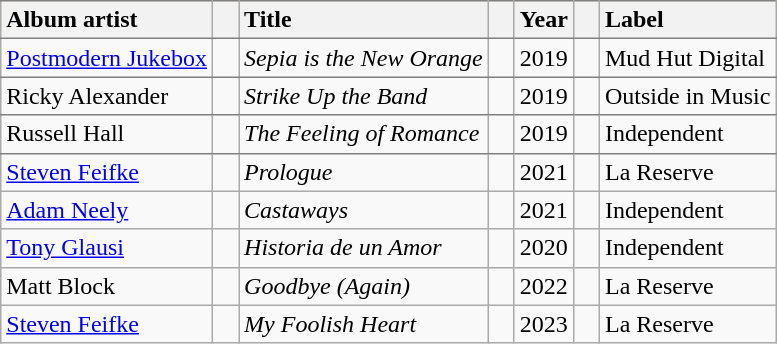<table class="wikitable">
<tr style="background:#ffdead;">
<th style="text-align:left; border-bottom:1px solid gray; border-top:1px solid gray;">Album artist</th>
<th style="width:10px; border-bottom:1px solid gray; border-top:1px solid gray;"></th>
<th style="text-align:left; border-bottom:1px solid gray; border-top:1px solid gray;">Title</th>
<th style="width:10px; border-bottom:1px solid gray; border-top:1px solid gray;"></th>
<th style="text-align:left; border-bottom:1px solid gray; border-top:1px solid gray;">Year</th>
<th style="width:10px; border-bottom:1px solid gray; border-top:1px solid gray;"></th>
<th style="text-align:left; border-bottom:1px solid gray; border-top:1px solid gray;">Label</th>
</tr>
<tr>
<td style="border-bottom:1px solid gray;"><a href='#'>Postmodern Jukebox</a></td>
<td style="border-bottom:1px solid gray;"></td>
<td style="border-bottom:1px solid gray;"><em>Sepia is the New Orange</em></td>
<td style="border-bottom:1px solid gray;"></td>
<td style="border-bottom:1px solid gray;">2019</td>
<td style="border-bottom:1px solid gray;"></td>
<td style="border-bottom:1px solid gray;">Mud Hut Digital</td>
</tr>
<tr>
<td style="border-bottom:1px solid gray;">Ricky Alexander</td>
<td style="border-bottom:1px solid gray;"></td>
<td style="border-bottom:1px solid gray;"><em>Strike Up the Band</em></td>
<td style="border-bottom:1px solid gray;"></td>
<td style="border-bottom:1px solid gray;">2019</td>
<td style="border-bottom:1px solid gray;"></td>
<td style="border-bottom:1px solid gray;">Outside in Music</td>
</tr>
<tr>
<td style="border-bottom:1px solid gray;">Russell Hall</td>
<td style="border-bottom:1px solid gray;"></td>
<td style="border-bottom:1px solid gray;"><em>The Feeling of Romance</em></td>
<td style="border-bottom:1px solid gray;"></td>
<td style="border-bottom:1px solid gray;">2019</td>
<td style="border-bottom:1px solid gray;"></td>
<td style="border-bottom:1px solid gray;">Independent</td>
</tr>
<tr>
<td><a href='#'>Steven Feifke</a></td>
<td></td>
<td><em>Prologue</em></td>
<td></td>
<td>2021</td>
<td></td>
<td>La Reserve</td>
</tr>
<tr>
<td><a href='#'>Adam Neely</a></td>
<td></td>
<td><em>Castaways</em></td>
<td></td>
<td>2021</td>
<td></td>
<td>Independent</td>
</tr>
<tr>
<td><a href='#'>Tony Glausi</a></td>
<td></td>
<td><em>Historia de un Amor</em></td>
<td></td>
<td>2020</td>
<td></td>
<td>Independent</td>
</tr>
<tr>
<td>Matt Block</td>
<td></td>
<td><em>Goodbye (Again)</em></td>
<td></td>
<td>2022</td>
<td></td>
<td>La Reserve</td>
</tr>
<tr>
<td><a href='#'>Steven Feifke</a></td>
<td></td>
<td><em>My Foolish Heart</em></td>
<td></td>
<td>2023</td>
<td></td>
<td>La Reserve</td>
</tr>
</table>
